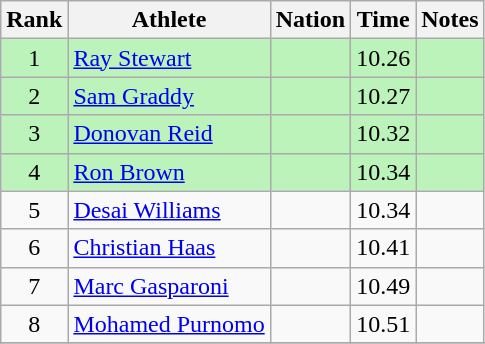<table class="wikitable sortable" style="text-align:center">
<tr>
<th>Rank</th>
<th>Athlete</th>
<th>Nation</th>
<th>Time</th>
<th>Notes</th>
</tr>
<tr bgcolor=bbf3bb>
<td>1</td>
<td align=left><a href='#'>Ray Stewart</a></td>
<td align=left></td>
<td>10.26</td>
<td></td>
</tr>
<tr bgcolor=bbf3bb>
<td>2</td>
<td align=left><a href='#'>Sam Graddy</a></td>
<td align=left></td>
<td>10.27</td>
<td></td>
</tr>
<tr bgcolor=bbf3bb>
<td>3</td>
<td align=left><a href='#'>Donovan Reid</a></td>
<td align=left></td>
<td>10.32</td>
<td></td>
</tr>
<tr bgcolor=bbf3bb>
<td>4</td>
<td align=left><a href='#'>Ron Brown</a></td>
<td align=left></td>
<td>10.34</td>
<td></td>
</tr>
<tr>
<td>5</td>
<td align=left><a href='#'>Desai Williams</a></td>
<td align=left></td>
<td>10.34</td>
<td></td>
</tr>
<tr>
<td>6</td>
<td align=left><a href='#'>Christian Haas</a></td>
<td align=left></td>
<td>10.41</td>
<td></td>
</tr>
<tr>
<td>7</td>
<td align=left><a href='#'>Marc Gasparoni</a></td>
<td align=left></td>
<td>10.49</td>
<td></td>
</tr>
<tr>
<td>8</td>
<td align=left><a href='#'>Mohamed Purnomo</a></td>
<td align=left></td>
<td>10.51</td>
<td></td>
</tr>
<tr>
</tr>
</table>
